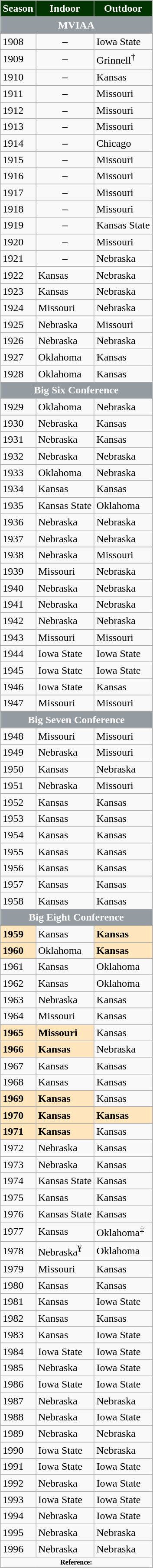<table class="wikitable">
<tr>
<th style="background:#003300;color:white;">Season</th>
<th style="background:#003300;color:white;">Indoor</th>
<th style="background:#003300;color:white;">Outdoor</th>
</tr>
<tr>
<th colspan="3" style="background:#949CA1;color:white;"><strong>MVIAA</strong></th>
</tr>
<tr>
<td>1908</td>
<td align="center"><strong>–</strong></td>
<td>Iowa State</td>
</tr>
<tr>
<td>1909</td>
<td align="center"><strong>–</strong></td>
<td>Grinnell<sup>†</sup></td>
</tr>
<tr>
<td>1910</td>
<td align="center"><strong>–</strong></td>
<td>Kansas</td>
</tr>
<tr>
<td>1911</td>
<td align="center"><strong>–</strong></td>
<td>Missouri</td>
</tr>
<tr>
<td>1912</td>
<td align="center"><strong>–</strong></td>
<td>Missouri</td>
</tr>
<tr>
<td>1913</td>
<td align="center"><strong>–</strong></td>
<td>Missouri</td>
</tr>
<tr>
<td>1914</td>
<td align="center"><strong>–</strong></td>
<td>Chicago</td>
</tr>
<tr>
<td>1915</td>
<td align="center"><strong>–</strong></td>
<td>Missouri</td>
</tr>
<tr>
<td>1916</td>
<td align="center"><strong>–</strong></td>
<td>Missouri</td>
</tr>
<tr>
<td>1917</td>
<td align="center"><strong>–</strong></td>
<td>Missouri</td>
</tr>
<tr>
<td>1918</td>
<td align="center"><strong>–</strong></td>
<td>Missouri</td>
</tr>
<tr>
<td>1919</td>
<td align="center"><strong>–</strong></td>
<td>Kansas State</td>
</tr>
<tr>
<td>1920</td>
<td align="center"><strong>–</strong></td>
<td>Missouri</td>
</tr>
<tr>
<td>1921</td>
<td align="center"><strong>–</strong></td>
<td>Nebraska</td>
</tr>
<tr>
<td>1922</td>
<td>Kansas</td>
<td>Nebraska</td>
</tr>
<tr>
<td>1923</td>
<td>Kansas</td>
<td>Nebraska</td>
</tr>
<tr>
<td>1924</td>
<td>Missouri</td>
<td>Nebraska</td>
</tr>
<tr>
<td>1925</td>
<td>Nebraska</td>
<td>Missouri</td>
</tr>
<tr>
<td>1926</td>
<td>Nebraska</td>
<td>Nebraska</td>
</tr>
<tr>
<td>1927</td>
<td>Oklahoma</td>
<td>Kansas</td>
</tr>
<tr>
<td>1928</td>
<td>Oklahoma</td>
<td>Kansas</td>
</tr>
<tr>
<th colspan="3" style="background:#949CA1;color:white;"><strong>Big Six Conference</strong></th>
</tr>
<tr>
<td>1929</td>
<td>Oklahoma</td>
<td>Nebraska</td>
</tr>
<tr>
<td>1930</td>
<td>Nebraska</td>
<td>Kansas</td>
</tr>
<tr>
<td>1931</td>
<td>Nebraska</td>
<td>Kansas</td>
</tr>
<tr>
<td>1932</td>
<td>Nebraska</td>
<td>Nebraska</td>
</tr>
<tr>
<td>1933</td>
<td>Oklahoma</td>
<td>Nebraska</td>
</tr>
<tr>
<td>1934</td>
<td>Kansas</td>
<td>Kansas</td>
</tr>
<tr>
<td>1935</td>
<td>Kansas State</td>
<td>Oklahoma</td>
</tr>
<tr>
<td>1936</td>
<td>Nebraska</td>
<td>Nebraska</td>
</tr>
<tr>
<td>1937</td>
<td>Nebraska</td>
<td>Nebraska</td>
</tr>
<tr>
<td>1938</td>
<td>Nebraska</td>
<td>Missouri</td>
</tr>
<tr>
<td>1939</td>
<td>Missouri</td>
<td>Nebraska</td>
</tr>
<tr>
<td>1940</td>
<td>Nebraska</td>
<td>Nebraska</td>
</tr>
<tr>
<td>1941</td>
<td>Nebraska</td>
<td>Nebraska</td>
</tr>
<tr>
<td>1942</td>
<td>Nebraska</td>
<td>Nebraska</td>
</tr>
<tr>
<td>1943</td>
<td>Missouri</td>
<td>Missouri</td>
</tr>
<tr>
<td>1944</td>
<td>Iowa State</td>
<td>Iowa State</td>
</tr>
<tr>
<td>1945</td>
<td>Iowa State</td>
<td>Iowa State</td>
</tr>
<tr>
<td>1946</td>
<td>Iowa State</td>
<td>Kansas</td>
</tr>
<tr>
<td>1947</td>
<td>Missouri</td>
<td>Missouri</td>
</tr>
<tr>
<th colspan="3" style="background:#949CA1;color:white;"><strong>Big Seven Conference</strong></th>
</tr>
<tr>
<td>1948</td>
<td>Missouri</td>
<td>Missouri</td>
</tr>
<tr>
<td>1949</td>
<td>Nebraska</td>
<td>Missouri</td>
</tr>
<tr>
<td>1950</td>
<td>Kansas</td>
<td>Nebraska</td>
</tr>
<tr>
<td>1951</td>
<td>Nebraska</td>
<td>Missouri</td>
</tr>
<tr>
<td>1952</td>
<td>Kansas</td>
<td>Kansas</td>
</tr>
<tr>
<td>1953</td>
<td>Kansas</td>
<td>Kansas</td>
</tr>
<tr>
<td>1954</td>
<td>Kansas</td>
<td>Kansas</td>
</tr>
<tr>
<td>1955</td>
<td>Kansas</td>
<td>Kansas</td>
</tr>
<tr>
<td>1956</td>
<td>Kansas</td>
<td>Kansas</td>
</tr>
<tr>
<td>1957</td>
<td>Kansas</td>
<td>Kansas</td>
</tr>
<tr>
<td>1958</td>
<td>Kansas</td>
<td>Kansas</td>
</tr>
<tr>
<th colspan="3" style="background:#949CA1;color:white;"><strong>Big Eight Conference</strong></th>
</tr>
<tr>
<td bgcolor="#FFE6BD"><strong>1959</strong></td>
<td>Kansas</td>
<td bgcolor="#FFE6BD"><strong>Kansas</strong></td>
</tr>
<tr>
<td bgcolor="#FFE6BD"><strong>1960</strong></td>
<td>Oklahoma</td>
<td bgcolor="#FFE6BD"><strong>Kansas</strong></td>
</tr>
<tr>
<td>1961</td>
<td>Kansas</td>
<td>Oklahoma</td>
</tr>
<tr>
<td>1962</td>
<td>Kansas</td>
<td>Oklahoma</td>
</tr>
<tr>
<td>1963</td>
<td>Nebraska</td>
<td>Kansas</td>
</tr>
<tr>
<td>1964</td>
<td>Missouri</td>
<td>Kansas</td>
</tr>
<tr>
<td bgcolor="#FFE6BD"><strong>1965</strong></td>
<td bgcolor="#FFE6BD"><strong>Missouri</strong></td>
<td>Kansas</td>
</tr>
<tr>
<td bgcolor="#FFE6BD"><strong>1966</strong></td>
<td bgcolor="#FFE6BD"><strong>Kansas</strong></td>
<td>Nebraska</td>
</tr>
<tr>
<td>1967</td>
<td>Kansas</td>
<td>Kansas</td>
</tr>
<tr>
<td>1968</td>
<td>Kansas</td>
<td>Kansas</td>
</tr>
<tr>
<td bgcolor="#FFE6BD"><strong>1969</strong></td>
<td bgcolor="#FFE6BD"><strong>Kansas</strong></td>
<td>Kansas</td>
</tr>
<tr>
<td bgcolor="#FFE6BD"><strong>1970</strong></td>
<td bgcolor="#FFE6BD"><strong>Kansas</strong></td>
<td bgcolor="#FFE6BD"><strong>Kansas</strong></td>
</tr>
<tr>
<td bgcolor="#FFE6BD"><strong>1971</strong></td>
<td bgcolor="#FFE6BD"><strong>Kansas</strong></td>
<td>Kansas</td>
</tr>
<tr>
<td>1972</td>
<td>Nebraska</td>
<td>Kansas</td>
</tr>
<tr>
<td>1973</td>
<td>Nebraska</td>
<td>Kansas</td>
</tr>
<tr>
<td>1974</td>
<td>Kansas State</td>
<td>Kansas</td>
</tr>
<tr>
<td>1975</td>
<td>Kansas</td>
<td>Kansas</td>
</tr>
<tr>
<td>1976</td>
<td>Kansas State</td>
<td>Kansas</td>
</tr>
<tr>
<td>1977</td>
<td>Kansas</td>
<td>Oklahoma<sup>‡</sup></td>
</tr>
<tr>
<td>1978</td>
<td>Nebraska<sup>¥</sup></td>
<td>Oklahoma</td>
</tr>
<tr>
<td>1979</td>
<td>Missouri</td>
<td>Kansas</td>
</tr>
<tr>
<td>1980</td>
<td>Kansas</td>
<td>Kansas</td>
</tr>
<tr>
<td>1981</td>
<td>Kansas</td>
<td>Iowa State</td>
</tr>
<tr>
<td>1982</td>
<td>Kansas</td>
<td>Kansas</td>
</tr>
<tr>
<td>1983</td>
<td>Kansas</td>
<td>Iowa State</td>
</tr>
<tr>
<td>1984</td>
<td>Iowa State</td>
<td>Iowa State</td>
</tr>
<tr>
<td>1985</td>
<td>Nebraska</td>
<td>Iowa State</td>
</tr>
<tr>
<td>1986</td>
<td>Iowa State</td>
<td>Iowa State</td>
</tr>
<tr>
<td>1987</td>
<td>Nebraska</td>
<td>Nebraska</td>
</tr>
<tr>
<td>1988</td>
<td>Nebraska</td>
<td>Iowa State</td>
</tr>
<tr>
<td>1989</td>
<td>Nebraska</td>
<td>Nebraska</td>
</tr>
<tr>
<td>1990</td>
<td>Iowa State</td>
<td>Nebraska</td>
</tr>
<tr>
<td>1991</td>
<td>Iowa State</td>
<td>Iowa State</td>
</tr>
<tr>
<td>1992</td>
<td>Nebraska</td>
<td>Iowa State</td>
</tr>
<tr>
<td>1993</td>
<td>Iowa State</td>
<td>Iowa State</td>
</tr>
<tr>
<td>1994</td>
<td>Nebraska</td>
<td>Iowa State</td>
</tr>
<tr>
<td>1995</td>
<td>Nebraska</td>
<td>Nebraska</td>
</tr>
<tr>
<td>1996</td>
<td>Nebraska</td>
<td>Nebraska</td>
</tr>
<tr>
<td colspan="3"  style="font-size:8pt; text-align:center;"><strong>Reference:</strong></td>
</tr>
</table>
